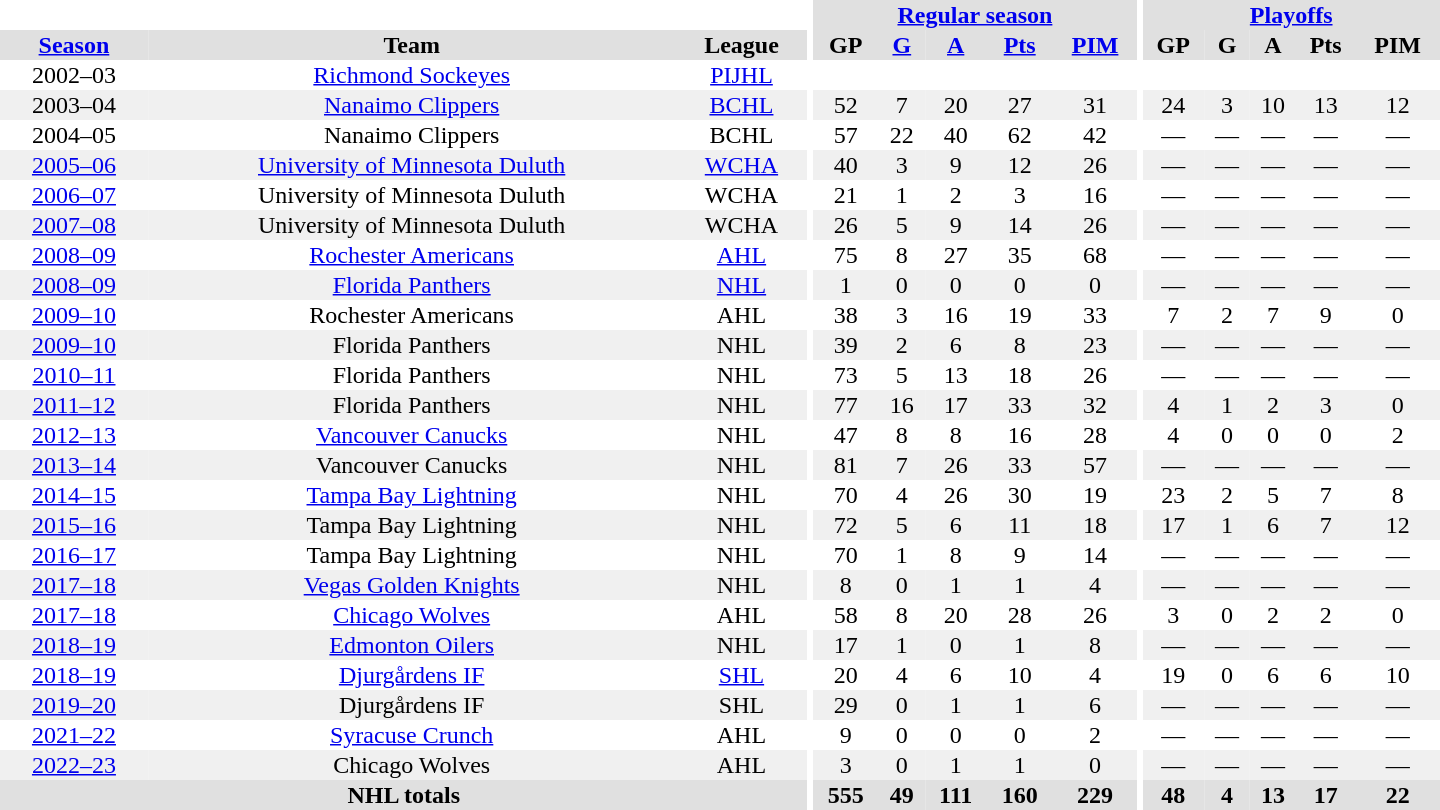<table border="0" cellpadding="1" cellspacing="0" style="text-align:center; width:60em">
<tr bgcolor="#e0e0e0">
<th colspan="3" bgcolor="#ffffff"></th>
<th rowspan="99" bgcolor="#ffffff"></th>
<th colspan="5"><a href='#'>Regular season</a></th>
<th rowspan="99" bgcolor="#ffffff"></th>
<th colspan="5"><a href='#'>Playoffs</a></th>
</tr>
<tr bgcolor="#e0e0e0">
<th><a href='#'>Season</a></th>
<th>Team</th>
<th>League</th>
<th>GP</th>
<th><a href='#'>G</a></th>
<th><a href='#'>A</a></th>
<th><a href='#'>Pts</a></th>
<th><a href='#'>PIM</a></th>
<th>GP</th>
<th>G</th>
<th>A</th>
<th>Pts</th>
<th>PIM</th>
</tr>
<tr>
<td>2002–03</td>
<td><a href='#'>Richmond Sockeyes</a></td>
<td><a href='#'>PIJHL</a></td>
<td></td>
<td></td>
<td></td>
<td></td>
<td></td>
<td></td>
<td></td>
<td></td>
<td></td>
<td></td>
</tr>
<tr bgcolor="#f0f0f0">
<td>2003–04</td>
<td><a href='#'>Nanaimo Clippers</a></td>
<td><a href='#'>BCHL</a></td>
<td>52</td>
<td>7</td>
<td>20</td>
<td>27</td>
<td>31</td>
<td>24</td>
<td>3</td>
<td>10</td>
<td>13</td>
<td>12</td>
</tr>
<tr>
<td>2004–05</td>
<td>Nanaimo Clippers</td>
<td>BCHL</td>
<td>57</td>
<td>22</td>
<td>40</td>
<td>62</td>
<td>42</td>
<td>—</td>
<td>—</td>
<td>—</td>
<td>—</td>
<td>—</td>
</tr>
<tr bgcolor="#f0f0f0">
<td><a href='#'>2005–06</a></td>
<td><a href='#'>University of Minnesota Duluth</a></td>
<td><a href='#'>WCHA</a></td>
<td>40</td>
<td>3</td>
<td>9</td>
<td>12</td>
<td>26</td>
<td>—</td>
<td>—</td>
<td>—</td>
<td>—</td>
<td>—</td>
</tr>
<tr>
<td><a href='#'>2006–07</a></td>
<td>University of Minnesota Duluth</td>
<td>WCHA</td>
<td>21</td>
<td>1</td>
<td>2</td>
<td>3</td>
<td>16</td>
<td>—</td>
<td>—</td>
<td>—</td>
<td>—</td>
<td>—</td>
</tr>
<tr bgcolor="#f0f0f0">
<td><a href='#'>2007–08</a></td>
<td>University of Minnesota Duluth</td>
<td>WCHA</td>
<td>26</td>
<td>5</td>
<td>9</td>
<td>14</td>
<td>26</td>
<td>—</td>
<td>—</td>
<td>—</td>
<td>—</td>
<td>—</td>
</tr>
<tr>
<td><a href='#'>2008–09</a></td>
<td><a href='#'>Rochester Americans</a></td>
<td><a href='#'>AHL</a></td>
<td>75</td>
<td>8</td>
<td>27</td>
<td>35</td>
<td>68</td>
<td>—</td>
<td>—</td>
<td>—</td>
<td>—</td>
<td>—</td>
</tr>
<tr bgcolor="#f0f0f0">
<td><a href='#'>2008–09</a></td>
<td><a href='#'>Florida Panthers</a></td>
<td><a href='#'>NHL</a></td>
<td>1</td>
<td>0</td>
<td>0</td>
<td>0</td>
<td>0</td>
<td>—</td>
<td>—</td>
<td>—</td>
<td>—</td>
<td>—</td>
</tr>
<tr>
<td><a href='#'>2009–10</a></td>
<td>Rochester Americans</td>
<td>AHL</td>
<td>38</td>
<td>3</td>
<td>16</td>
<td>19</td>
<td>33</td>
<td>7</td>
<td>2</td>
<td>7</td>
<td>9</td>
<td>0</td>
</tr>
<tr bgcolor="#f0f0f0">
<td><a href='#'>2009–10</a></td>
<td>Florida Panthers</td>
<td>NHL</td>
<td>39</td>
<td>2</td>
<td>6</td>
<td>8</td>
<td>23</td>
<td>—</td>
<td>—</td>
<td>—</td>
<td>—</td>
<td>—</td>
</tr>
<tr>
<td><a href='#'>2010–11</a></td>
<td>Florida Panthers</td>
<td>NHL</td>
<td>73</td>
<td>5</td>
<td>13</td>
<td>18</td>
<td>26</td>
<td>—</td>
<td>—</td>
<td>—</td>
<td>—</td>
<td>—</td>
</tr>
<tr bgcolor="#f0f0f0">
<td><a href='#'>2011–12</a></td>
<td>Florida Panthers</td>
<td>NHL</td>
<td>77</td>
<td>16</td>
<td>17</td>
<td>33</td>
<td>32</td>
<td>4</td>
<td>1</td>
<td>2</td>
<td>3</td>
<td>0</td>
</tr>
<tr>
<td><a href='#'>2012–13</a></td>
<td><a href='#'>Vancouver Canucks</a></td>
<td>NHL</td>
<td>47</td>
<td>8</td>
<td>8</td>
<td>16</td>
<td>28</td>
<td>4</td>
<td>0</td>
<td>0</td>
<td>0</td>
<td>2</td>
</tr>
<tr bgcolor="#f0f0f0">
<td><a href='#'>2013–14</a></td>
<td>Vancouver Canucks</td>
<td>NHL</td>
<td>81</td>
<td>7</td>
<td>26</td>
<td>33</td>
<td>57</td>
<td>—</td>
<td>—</td>
<td>—</td>
<td>—</td>
<td>—</td>
</tr>
<tr>
<td><a href='#'>2014–15</a></td>
<td><a href='#'>Tampa Bay Lightning</a></td>
<td>NHL</td>
<td>70</td>
<td>4</td>
<td>26</td>
<td>30</td>
<td>19</td>
<td>23</td>
<td>2</td>
<td>5</td>
<td>7</td>
<td>8</td>
</tr>
<tr bgcolor="#f0f0f0">
<td><a href='#'>2015–16</a></td>
<td>Tampa Bay Lightning</td>
<td>NHL</td>
<td>72</td>
<td>5</td>
<td>6</td>
<td>11</td>
<td>18</td>
<td>17</td>
<td>1</td>
<td>6</td>
<td>7</td>
<td>12</td>
</tr>
<tr>
<td><a href='#'>2016–17</a></td>
<td>Tampa Bay Lightning</td>
<td>NHL</td>
<td>70</td>
<td>1</td>
<td>8</td>
<td>9</td>
<td>14</td>
<td>—</td>
<td>—</td>
<td>—</td>
<td>—</td>
<td>—</td>
</tr>
<tr bgcolor="#f0f0f0">
<td><a href='#'>2017–18</a></td>
<td><a href='#'>Vegas Golden Knights</a></td>
<td>NHL</td>
<td>8</td>
<td>0</td>
<td>1</td>
<td>1</td>
<td>4</td>
<td>—</td>
<td>—</td>
<td>—</td>
<td>—</td>
<td>—</td>
</tr>
<tr>
<td><a href='#'>2017–18</a></td>
<td><a href='#'>Chicago Wolves</a></td>
<td>AHL</td>
<td>58</td>
<td>8</td>
<td>20</td>
<td>28</td>
<td>26</td>
<td>3</td>
<td>0</td>
<td>2</td>
<td>2</td>
<td>0</td>
</tr>
<tr bgcolor="#f0f0f0">
<td><a href='#'>2018–19</a></td>
<td><a href='#'>Edmonton Oilers</a></td>
<td>NHL</td>
<td>17</td>
<td>1</td>
<td>0</td>
<td>1</td>
<td>8</td>
<td>—</td>
<td>—</td>
<td>—</td>
<td>—</td>
<td>—</td>
</tr>
<tr>
<td><a href='#'>2018–19</a></td>
<td><a href='#'>Djurgårdens IF</a></td>
<td><a href='#'>SHL</a></td>
<td>20</td>
<td>4</td>
<td>6</td>
<td>10</td>
<td>4</td>
<td>19</td>
<td>0</td>
<td>6</td>
<td>6</td>
<td>10</td>
</tr>
<tr bgcolor="#f0f0f0">
<td><a href='#'>2019–20</a></td>
<td>Djurgårdens IF</td>
<td>SHL</td>
<td>29</td>
<td>0</td>
<td>1</td>
<td>1</td>
<td>6</td>
<td>—</td>
<td>—</td>
<td>—</td>
<td>—</td>
<td>—</td>
</tr>
<tr>
<td><a href='#'>2021–22</a></td>
<td><a href='#'>Syracuse Crunch</a></td>
<td>AHL</td>
<td>9</td>
<td>0</td>
<td>0</td>
<td>0</td>
<td>2</td>
<td>—</td>
<td>—</td>
<td>—</td>
<td>—</td>
<td>—</td>
</tr>
<tr bgcolor="#f0f0f0">
<td><a href='#'>2022–23</a></td>
<td>Chicago Wolves</td>
<td>AHL</td>
<td>3</td>
<td>0</td>
<td>1</td>
<td>1</td>
<td>0</td>
<td>—</td>
<td>—</td>
<td>—</td>
<td>—</td>
<td>—</td>
</tr>
<tr bgcolor="#e0e0e0">
<th colspan="3">NHL totals</th>
<th>555</th>
<th>49</th>
<th>111</th>
<th>160</th>
<th>229</th>
<th>48</th>
<th>4</th>
<th>13</th>
<th>17</th>
<th>22</th>
</tr>
</table>
